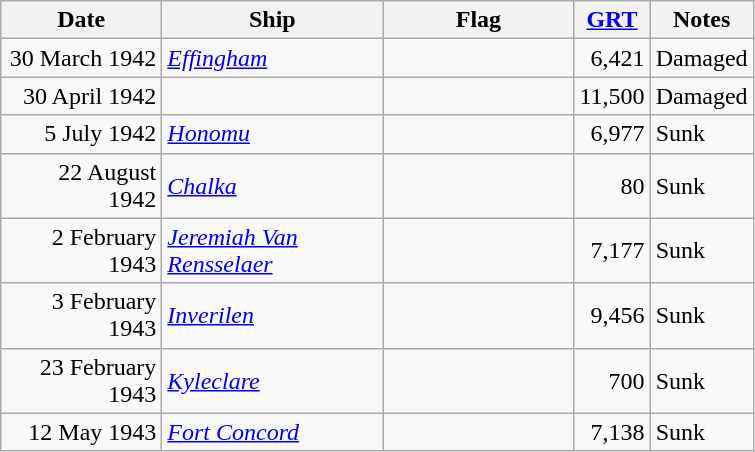<table class="wikitable sortable">
<tr>
<th width="100px">Date</th>
<th width="140px">Ship</th>
<th width="120px">Flag</th>
<th width="25px"><a href='#'>GRT</a></th>
<th>Notes</th>
</tr>
<tr>
<td align="right">30 March 1942</td>
<td align="left"><a href='#'><em>Effingham</em></a></td>
<td align="left"></td>
<td align="right">6,421</td>
<td align="left">Damaged</td>
</tr>
<tr>
<td align="right">30 April 1942</td>
<td align="left"></td>
<td align="left"></td>
<td align="right">11,500</td>
<td align="left">Damaged</td>
</tr>
<tr>
<td align="right">5 July 1942</td>
<td align="left"><a href='#'><em>Honomu</em></a></td>
<td align="left"></td>
<td align="right">6,977</td>
<td align="left">Sunk</td>
</tr>
<tr>
<td align="right">22 August 1942</td>
<td align="left"><a href='#'><em>Chalka</em></a></td>
<td align="left"></td>
<td align="right">80</td>
<td align="left">Sunk</td>
</tr>
<tr>
<td align="right">2 February 1943</td>
<td align="left"><a href='#'><em>Jeremiah Van Rensselaer</em></a></td>
<td align="left"></td>
<td align="right">7,177</td>
<td align="left">Sunk</td>
</tr>
<tr>
<td align="right">3 February 1943</td>
<td align="left"><a href='#'><em>Inverilen</em></a></td>
<td align="left"></td>
<td align="right">9,456</td>
<td align="left">Sunk</td>
</tr>
<tr>
<td align="right">23 February 1943</td>
<td align="left"><a href='#'><em>Kyleclare</em></a></td>
<td align="left"></td>
<td align="right">700</td>
<td align="left">Sunk</td>
</tr>
<tr>
<td align="right">12 May 1943</td>
<td align="left"><a href='#'><em>Fort Concord</em></a></td>
<td align="left"></td>
<td align="right">7,138</td>
<td align="left">Sunk</td>
</tr>
</table>
